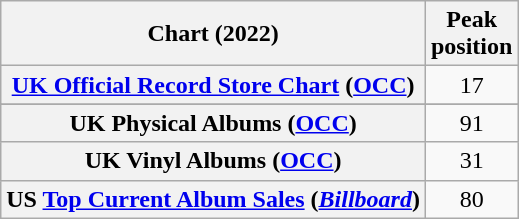<table class="wikitable sortable plainrowheaders" style="text-align:center">
<tr>
<th scope="col">Chart (2022)</th>
<th scope="col">Peak<br>position</th>
</tr>
<tr>
<th scope="row"><a href='#'>UK Official Record Store Chart</a> (<a href='#'>OCC</a>)</th>
<td>17</td>
</tr>
<tr>
</tr>
<tr>
</tr>
<tr>
<th scope="row">UK Physical Albums (<a href='#'>OCC</a>)</th>
<td>91</td>
</tr>
<tr>
<th scope="row">UK Vinyl Albums (<a href='#'>OCC</a>)</th>
<td>31</td>
</tr>
<tr>
<th scope="row">US <a href='#'>Top Current Album Sales</a> (<em><a href='#'>Billboard</a></em>)</th>
<td>80</td>
</tr>
</table>
